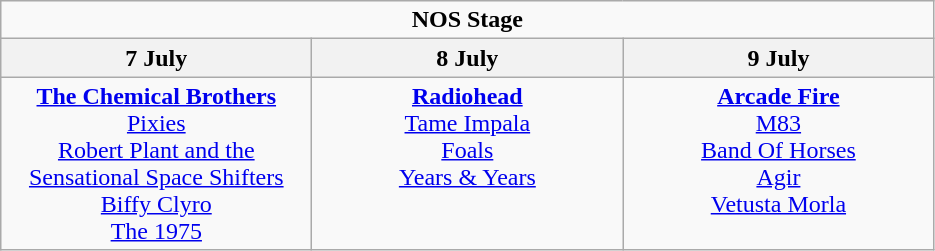<table class="wikitable">
<tr>
<td colspan="3" align="center"><strong>NOS Stage</strong></td>
</tr>
<tr>
<th>7 July</th>
<th>8 July</th>
<th>9 July</th>
</tr>
<tr>
<td width="200" align="center" valign="top"><strong><a href='#'>The Chemical Brothers</a></strong><br><a href='#'>Pixies</a><br><a href='#'>Robert Plant and the Sensational Space Shifters</a><br><a href='#'>Biffy Clyro</a><br><a href='#'>The 1975</a></td>
<td width="200" align="center" valign="top"><strong><a href='#'>Radiohead</a></strong><br><a href='#'>Tame Impala</a><br><a href='#'>Foals</a><br><a href='#'>Years & Years</a></td>
<td width="200" align="center" valign="top"><strong><a href='#'>Arcade Fire</a></strong><br><a href='#'>M83</a><br><a href='#'>Band Of Horses</a><br><a href='#'>Agir</a><br><a href='#'>Vetusta Morla</a></td>
</tr>
</table>
